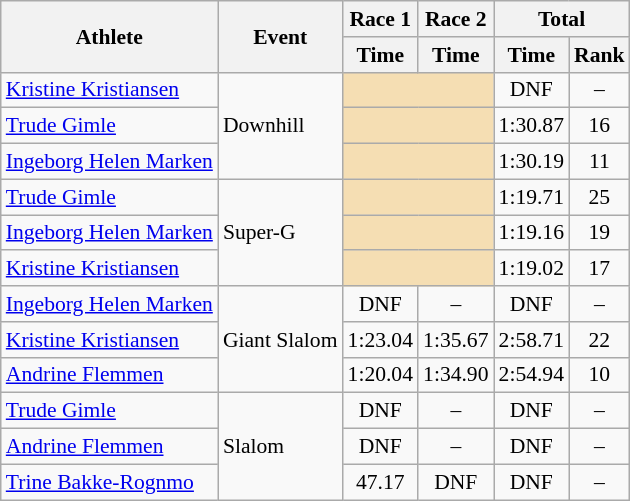<table class="wikitable" style="font-size:90%">
<tr>
<th rowspan="2">Athlete</th>
<th rowspan="2">Event</th>
<th>Race 1</th>
<th>Race 2</th>
<th colspan="2">Total</th>
</tr>
<tr>
<th>Time</th>
<th>Time</th>
<th>Time</th>
<th>Rank</th>
</tr>
<tr>
<td><a href='#'>Kristine Kristiansen</a></td>
<td rowspan="3">Downhill</td>
<td colspan="2" bgcolor="wheat"></td>
<td align="center">DNF</td>
<td align="center">–</td>
</tr>
<tr>
<td><a href='#'>Trude Gimle</a></td>
<td colspan="2" bgcolor="wheat"></td>
<td align="center">1:30.87</td>
<td align="center">16</td>
</tr>
<tr>
<td><a href='#'>Ingeborg Helen Marken</a></td>
<td colspan="2" bgcolor="wheat"></td>
<td align="center">1:30.19</td>
<td align="center">11</td>
</tr>
<tr>
<td><a href='#'>Trude Gimle</a></td>
<td rowspan="3">Super-G</td>
<td colspan="2" bgcolor="wheat"></td>
<td align="center">1:19.71</td>
<td align="center">25</td>
</tr>
<tr>
<td><a href='#'>Ingeborg Helen Marken</a></td>
<td colspan="2" bgcolor="wheat"></td>
<td align="center">1:19.16</td>
<td align="center">19</td>
</tr>
<tr>
<td><a href='#'>Kristine Kristiansen</a></td>
<td colspan="2" bgcolor="wheat"></td>
<td align="center">1:19.02</td>
<td align="center">17</td>
</tr>
<tr>
<td><a href='#'>Ingeborg Helen Marken</a></td>
<td rowspan="3">Giant Slalom</td>
<td align="center">DNF</td>
<td align="center">–</td>
<td align="center">DNF</td>
<td align="center">–</td>
</tr>
<tr>
<td><a href='#'>Kristine Kristiansen</a></td>
<td align="center">1:23.04</td>
<td align="center">1:35.67</td>
<td align="center">2:58.71</td>
<td align="center">22</td>
</tr>
<tr>
<td><a href='#'>Andrine Flemmen</a></td>
<td align="center">1:20.04</td>
<td align="center">1:34.90</td>
<td align="center">2:54.94</td>
<td align="center">10</td>
</tr>
<tr>
<td><a href='#'>Trude Gimle</a></td>
<td rowspan="3">Slalom</td>
<td align="center">DNF</td>
<td align="center">–</td>
<td align="center">DNF</td>
<td align="center">–</td>
</tr>
<tr>
<td><a href='#'>Andrine Flemmen</a></td>
<td align="center">DNF</td>
<td align="center">–</td>
<td align="center">DNF</td>
<td align="center">–</td>
</tr>
<tr>
<td><a href='#'>Trine Bakke-Rognmo</a></td>
<td align="center">47.17</td>
<td align="center">DNF</td>
<td align="center">DNF</td>
<td align="center">–</td>
</tr>
</table>
